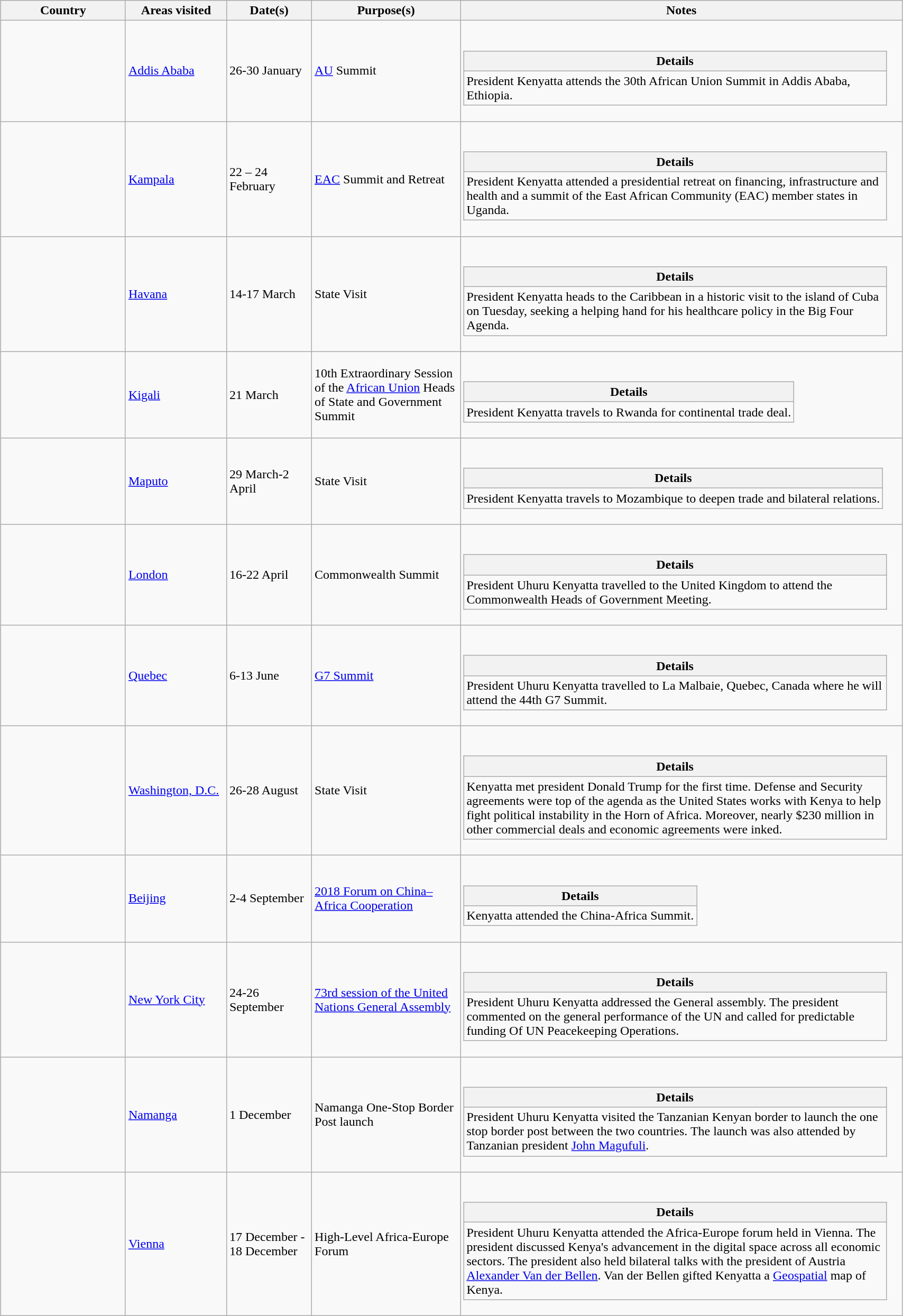<table class="wikitable sortable outercollapse" style="margin: 1em auto 1em auto">
<tr>
<th width=150>Country</th>
<th width=120>Areas visited</th>
<th width=100>Date(s)</th>
<th width=180>Purpose(s)</th>
<th width=550>Notes</th>
</tr>
<tr>
<td></td>
<td><a href='#'>Addis Ababa</a></td>
<td>26-30 January</td>
<td><a href='#'>AU</a> Summit</td>
<td><br><table class="wikitable collapsible innercollapse">
<tr>
<th>Details</th>
</tr>
<tr>
<td>President Kenyatta attends the 30th African Union Summit in Addis Ababa, Ethiopia.</td>
</tr>
</table>
</td>
</tr>
<tr>
<td></td>
<td><a href='#'>Kampala</a></td>
<td>22 – 24 February</td>
<td><a href='#'>EAC</a> Summit and Retreat</td>
<td><br><table class="wikitable collapsible innercollapse">
<tr>
<th>Details</th>
</tr>
<tr>
<td>President Kenyatta attended a presidential retreat on financing, infrastructure and health and a summit of the East African Community (EAC) member states in Uganda.</td>
</tr>
</table>
</td>
</tr>
<tr>
<td></td>
<td><a href='#'>Havana</a></td>
<td>14-17 March</td>
<td>State Visit</td>
<td><br><table class="wikitable collapsible innercollapse">
<tr>
<th>Details</th>
</tr>
<tr>
<td>President Kenyatta heads to the Caribbean in a historic visit to the island of Cuba on Tuesday, seeking a helping hand for his healthcare policy in the Big Four Agenda. </td>
</tr>
</table>
</td>
</tr>
<tr>
<td></td>
<td><a href='#'>Kigali</a></td>
<td>21 March</td>
<td>10th Extraordinary Session of the <a href='#'>African Union</a> Heads of State and Government Summit</td>
<td><br><table class="wikitable collapsible innercollapse">
<tr>
<th>Details</th>
</tr>
<tr>
<td>President Kenyatta travels to Rwanda for continental trade deal.</td>
</tr>
</table>
</td>
</tr>
<tr>
<td></td>
<td><a href='#'>Maputo</a></td>
<td>29 March-2 April</td>
<td>State Visit</td>
<td><br><table class="wikitable collapsible innercollapse">
<tr>
<th>Details</th>
</tr>
<tr>
<td>President Kenyatta travels to Mozambique to deepen trade and bilateral relations.</td>
</tr>
</table>
</td>
</tr>
<tr>
<td></td>
<td><a href='#'>London</a></td>
<td>16-22 April</td>
<td>Commonwealth Summit</td>
<td><br><table class="wikitable collapsible innercollapse">
<tr>
<th>Details</th>
</tr>
<tr>
<td>President Uhuru Kenyatta travelled to the United Kingdom to attend the Commonwealth Heads of Government Meeting.</td>
</tr>
</table>
</td>
</tr>
<tr>
<td></td>
<td><a href='#'>Quebec</a></td>
<td>6-13 June</td>
<td><a href='#'>G7 Summit</a></td>
<td><br><table class="wikitable collapsible innercollapse">
<tr>
<th>Details</th>
</tr>
<tr>
<td>President Uhuru Kenyatta travelled to La Malbaie, Quebec, Canada where he will attend the 44th G7 Summit.</td>
</tr>
</table>
</td>
</tr>
<tr>
<td></td>
<td><a href='#'>Washington, D.C.</a></td>
<td>26-28 August</td>
<td>State Visit</td>
<td><br><table class="wikitable collapsible innercollapse">
<tr>
<th>Details</th>
</tr>
<tr>
<td>Kenyatta met president Donald Trump for the first time. Defense and Security agreements were top of the agenda as the United States works with Kenya to help fight political instability in the Horn of Africa. Moreover, nearly $230 million in other commercial deals and economic agreements were inked.</td>
</tr>
</table>
</td>
</tr>
<tr>
<td></td>
<td><a href='#'>Beijing</a></td>
<td>2-4 September</td>
<td><a href='#'>2018 Forum on China–Africa Cooperation</a></td>
<td><br><table class="wikitable collapsible innercollapse">
<tr>
<th>Details</th>
</tr>
<tr>
<td>Kenyatta attended the China-Africa Summit.</td>
</tr>
</table>
</td>
</tr>
<tr>
<td></td>
<td><a href='#'>New York City</a></td>
<td>24-26 September</td>
<td><a href='#'>73rd session of the United Nations General Assembly</a></td>
<td><br><table class="wikitable collapsible innercollapse">
<tr>
<th>Details</th>
</tr>
<tr>
<td>President Uhuru Kenyatta addressed the General assembly. The president commented on the general performance of the UN and called for predictable funding Of UN Peacekeeping Operations.</td>
</tr>
</table>
</td>
</tr>
<tr>
<td></td>
<td><a href='#'>Namanga</a></td>
<td>1 December</td>
<td>Namanga One-Stop Border Post launch</td>
<td><br><table class="wikitable collapsible innercollapse">
<tr>
<th>Details</th>
</tr>
<tr>
<td>President Uhuru Kenyatta visited the Tanzanian Kenyan border to launch the one stop border post between the two countries. The launch was also attended by Tanzanian president <a href='#'>John Magufuli</a>.</td>
</tr>
</table>
</td>
</tr>
<tr>
<td></td>
<td><a href='#'>Vienna</a></td>
<td>17 December - 18 December</td>
<td>High-Level Africa-Europe Forum</td>
<td><br><table class="wikitable collapsible innercollapse">
<tr>
<th>Details</th>
</tr>
<tr>
<td>President Uhuru Kenyatta attended the Africa-Europe forum held in Vienna. The president discussed Kenya's advancement in the digital space across all economic sectors. The president also held bilateral talks with the president of Austria <a href='#'>Alexander Van der Bellen</a>. Van der Bellen gifted Kenyatta a <a href='#'>Geospatial</a> map of Kenya.</td>
</tr>
</table>
</td>
</tr>
</table>
